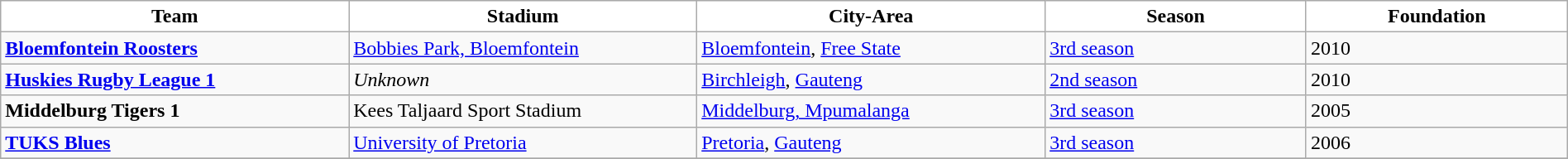<table class="wikitable" style="width:100%; text-align:left">
<tr>
<th style="background:white; width:20%">Team</th>
<th style="background:white; width:20%">Stadium</th>
<th style="background:white; width:20%">City-Area</th>
<th style="background:white; width:15%; text-align:centre">Season</th>
<th style="background:white; width:15%; text-align:centre">Foundation</th>
</tr>
<tr>
<td> <strong><a href='#'>Bloemfontein Roosters</a></strong></td>
<td><a href='#'>Bobbies Park, Bloemfontein</a></td>
<td><a href='#'>Bloemfontein</a>, <a href='#'>Free State</a></td>
<td><a href='#'>3rd season</a></td>
<td>2010</td>
</tr>
<tr>
<td> <strong><a href='#'>Huskies Rugby League 1</a></strong></td>
<td><em>Unknown</em></td>
<td><a href='#'>Birchleigh</a>, <a href='#'>Gauteng</a></td>
<td><a href='#'>2nd season</a></td>
<td>2010</td>
</tr>
<tr>
<td> <strong>Middelburg Tigers 1</strong></td>
<td>Kees Taljaard Sport Stadium</td>
<td><a href='#'>Middelburg, Mpumalanga</a></td>
<td><a href='#'>3rd season</a></td>
<td>2005</td>
</tr>
<tr>
<td> <strong><a href='#'>TUKS Blues</a></strong></td>
<td><a href='#'>University of Pretoria</a></td>
<td><a href='#'>Pretoria</a>, <a href='#'>Gauteng</a></td>
<td><a href='#'>3rd season</a></td>
<td>2006</td>
</tr>
<tr>
</tr>
</table>
